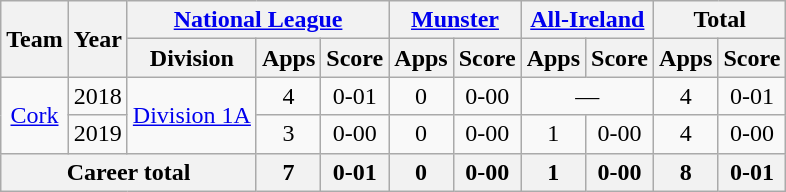<table class="wikitable" style="text-align:center">
<tr>
<th rowspan="2">Team</th>
<th rowspan="2">Year</th>
<th colspan="3"><a href='#'>National League</a></th>
<th colspan="2"><a href='#'>Munster</a></th>
<th colspan="2"><a href='#'>All-Ireland</a></th>
<th colspan="2">Total</th>
</tr>
<tr>
<th>Division</th>
<th>Apps</th>
<th>Score</th>
<th>Apps</th>
<th>Score</th>
<th>Apps</th>
<th>Score</th>
<th>Apps</th>
<th>Score</th>
</tr>
<tr>
<td rowspan="2"><a href='#'>Cork</a></td>
<td>2018</td>
<td rowspan="2"><a href='#'>Division 1A</a></td>
<td>4</td>
<td>0-01</td>
<td>0</td>
<td>0-00</td>
<td colspan=2>—</td>
<td>4</td>
<td>0-01</td>
</tr>
<tr>
<td>2019</td>
<td>3</td>
<td>0-00</td>
<td>0</td>
<td>0-00</td>
<td>1</td>
<td>0-00</td>
<td>4</td>
<td>0-00</td>
</tr>
<tr>
<th colspan="3">Career total</th>
<th>7</th>
<th>0-01</th>
<th>0</th>
<th>0-00</th>
<th>1</th>
<th>0-00</th>
<th>8</th>
<th>0-01</th>
</tr>
</table>
